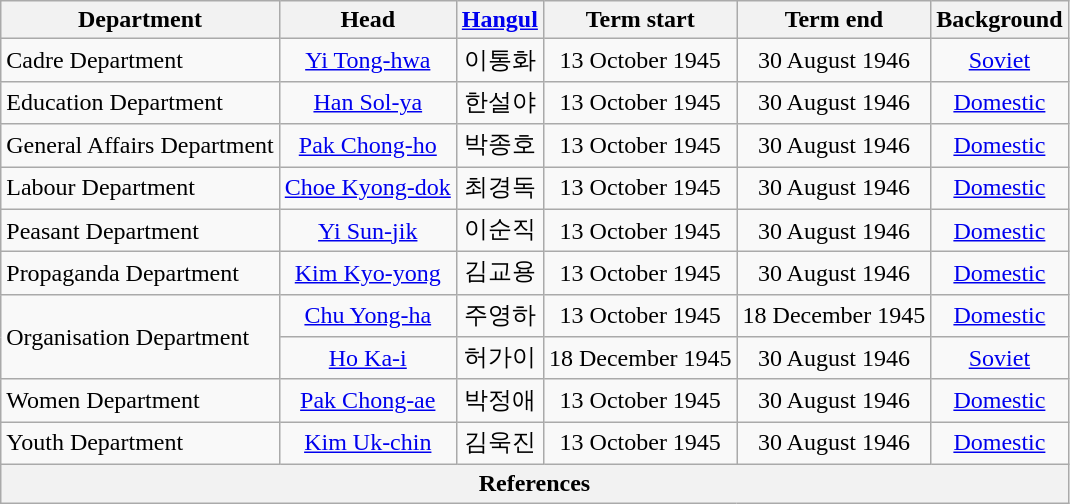<table class="wikitable sortable">
<tr>
<th scope="col">Department</th>
<th scope="col">Head</th>
<th class="unsortable"><a href='#'>Hangul</a></th>
<th scope="col">Term start</th>
<th scope="col">Term end</th>
<th scope="col">Background</th>
</tr>
<tr>
<td>Cadre Department</td>
<td align="center"><a href='#'>Yi Tong-hwa</a></td>
<td align="center">이통화</td>
<td align="center">13 October 1945</td>
<td align="center">30 August 1946</td>
<td align="center"><a href='#'>Soviet</a></td>
</tr>
<tr>
<td>Education Department</td>
<td align="center"><a href='#'>Han Sol-ya</a></td>
<td align="center">한설야</td>
<td align="center">13 October 1945</td>
<td align="center">30 August 1946</td>
<td align="center"><a href='#'>Domestic</a></td>
</tr>
<tr>
<td>General Affairs Department</td>
<td align="center"><a href='#'>Pak Chong-ho</a></td>
<td align="center">박종호</td>
<td align="center">13 October 1945</td>
<td align="center">30 August 1946</td>
<td align="center"><a href='#'>Domestic</a></td>
</tr>
<tr>
<td>Labour Department</td>
<td align="center"><a href='#'>Choe Kyong-dok</a></td>
<td align="center">최경독</td>
<td align="center">13 October 1945</td>
<td align="center">30 August 1946</td>
<td align="center"><a href='#'>Domestic</a></td>
</tr>
<tr>
<td>Peasant Department</td>
<td align="center"><a href='#'>Yi Sun-jik</a></td>
<td align="center">이순직</td>
<td align="center">13 October 1945</td>
<td align="center">30 August 1946</td>
<td align="center"><a href='#'>Domestic</a></td>
</tr>
<tr>
<td>Propaganda Department</td>
<td align="center"><a href='#'>Kim Kyo-yong</a></td>
<td align="center">김교용</td>
<td align="center">13 October 1945</td>
<td align="center">30 August 1946</td>
<td align="center"><a href='#'>Domestic</a></td>
</tr>
<tr>
<td rowspan="2">Organisation Department</td>
<td align="center"><a href='#'>Chu Yong-ha</a></td>
<td align="center">주영하</td>
<td align="center">13 October 1945</td>
<td align="center">18 December 1945</td>
<td align="center"><a href='#'>Domestic</a></td>
</tr>
<tr>
<td align="center"><a href='#'>Ho Ka-i</a></td>
<td align="center">허가이</td>
<td align="center">18 December 1945</td>
<td align="center">30 August 1946</td>
<td align="center"><a href='#'>Soviet</a></td>
</tr>
<tr>
<td>Women Department</td>
<td align="center"><a href='#'>Pak Chong-ae</a></td>
<td align="center">박정애</td>
<td align="center">13 October 1945</td>
<td align="center">30 August 1946</td>
<td align="center"><a href='#'>Domestic</a></td>
</tr>
<tr>
<td>Youth Department</td>
<td align="center"><a href='#'>Kim Uk-chin</a></td>
<td align="center">김욱진</td>
<td align="center">13 October 1945</td>
<td align="center">30 August 1946</td>
<td align="center"><a href='#'>Domestic</a></td>
</tr>
<tr>
<th colspan="6" unsortable><strong>References</strong><br></th>
</tr>
</table>
